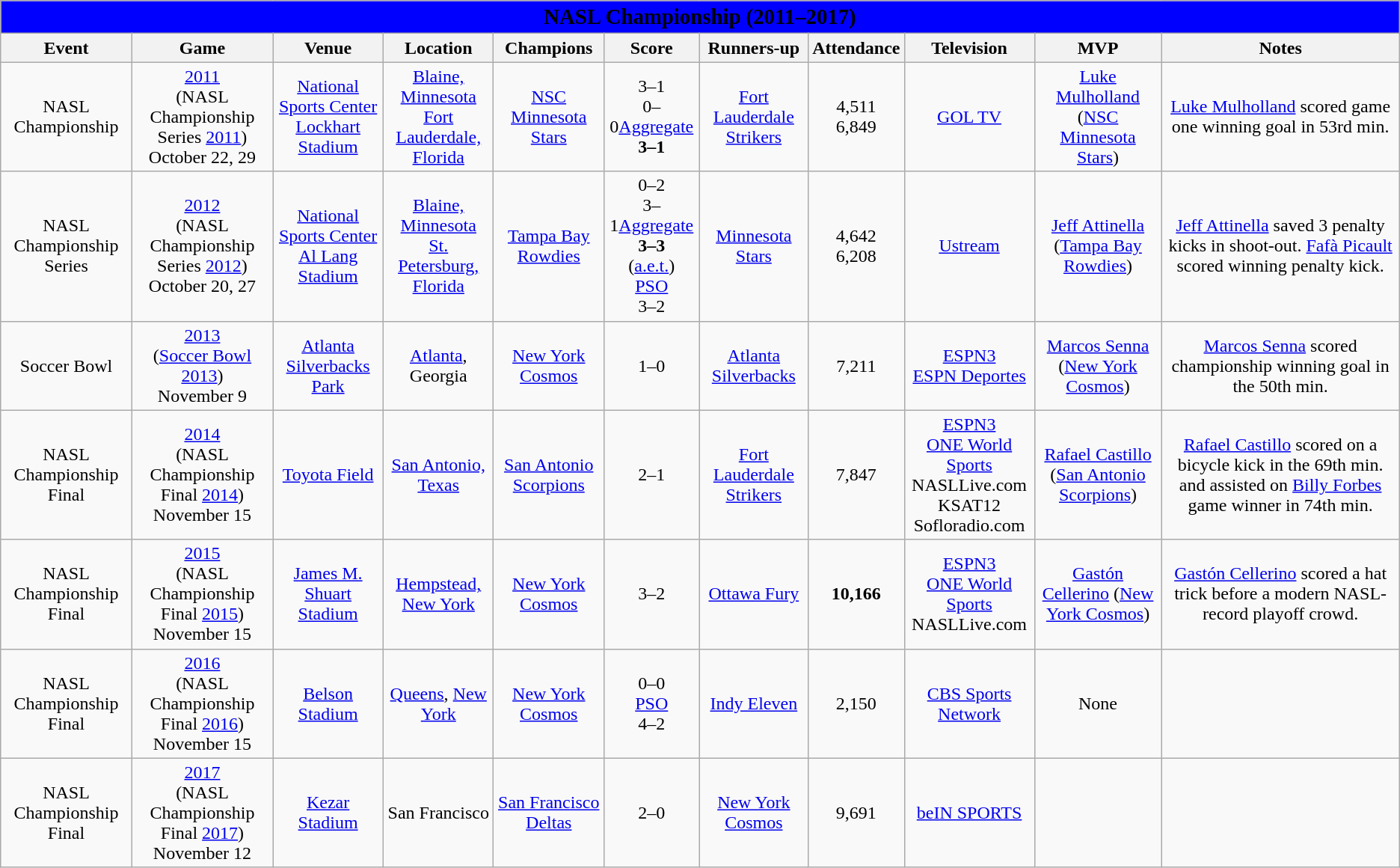<table class="wikitable sortable">
<tr>
<th ! style="background:blue" class="unsortable" colspan="11"><span><big> NASL Championship (2011–2017) </big></span></th>
</tr>
<tr>
<th scope="col">Event</th>
<th scope="col">Game</th>
<th scope="col">Venue</th>
<th scope="col">Location</th>
<th scope="col">Champions</th>
<th scope="col">Score</th>
<th scope="col">Runners-up</th>
<th scope="col">Attendance</th>
<th scope="col">Television</th>
<th scope="col">MVP</th>
<th scope="col" type=unsortable>Notes</th>
</tr>
<tr>
<td style="text-align:center;">NASL Championship</td>
<td style="text-align:center;"><a href='#'>2011</a><br>(NASL Championship Series <a href='#'>2011</a>)<br>October 22, 29</td>
<td style="text-align:center;"><a href='#'>National Sports Center</a><br><a href='#'>Lockhart Stadium</a></td>
<td style="text-align:center;"><a href='#'>Blaine, Minnesota</a><br><a href='#'>Fort Lauderdale, Florida</a></td>
<td style="text-align:center;"><a href='#'>NSC Minnesota Stars</a></td>
<td style="text-align:center;">3–1<br>0–0<a href='#'>Aggregate</a><br><strong>3–1</strong></td>
<td style="text-align:center;"><a href='#'>Fort Lauderdale Strikers</a></td>
<td style="text-align:center;">4,511<br>6,849</td>
<td style="text-align:center;"><a href='#'>GOL TV</a></td>
<td style="text-align:center;"><a href='#'>Luke Mulholland</a><br>(<a href='#'>NSC Minnesota Stars</a>)</td>
<td style="text-align:center;"><a href='#'>Luke Mulholland</a> scored game one winning goal in 53rd min.</td>
</tr>
<tr>
<td style="text-align:center;">NASL Championship Series</td>
<td style="text-align:center;"><a href='#'>2012</a><br>(NASL Championship Series <a href='#'>2012</a>)<br>October 20, 27</td>
<td style="text-align:center;"><a href='#'>National Sports Center</a><br><a href='#'>Al Lang Stadium</a></td>
<td style="text-align:center;"><a href='#'>Blaine, Minnesota</a><br><a href='#'>St. Petersburg, Florida</a></td>
<td style="text-align:center;"><a href='#'>Tampa Bay Rowdies</a></td>
<td style="text-align:center;">0–2<br>3–1<a href='#'>Aggregate</a><br><strong>3–3</strong><br>(<a href='#'>a.e.t.</a>)<br><a href='#'>PSO</a><br>3–2</td>
<td style="text-align:center;"><a href='#'>Minnesota Stars</a></td>
<td style="text-align:center;">4,642<br>6,208</td>
<td style="text-align:center;"><a href='#'>Ustream</a></td>
<td style="text-align:center;"><a href='#'>Jeff Attinella</a><br>(<a href='#'>Tampa Bay Rowdies</a>)</td>
<td style="text-align:center;"><a href='#'>Jeff Attinella</a> saved 3 penalty kicks in shoot-out. <a href='#'>Fafà Picault</a> scored winning penalty kick.</td>
</tr>
<tr>
<td style="text-align:center;">Soccer Bowl</td>
<td style="text-align:center;"><a href='#'>2013</a><br>(<a href='#'>Soccer Bowl 2013</a>)<br>November 9</td>
<td style="text-align:center;"><a href='#'>Atlanta Silverbacks Park</a></td>
<td style="text-align:center;"><a href='#'>Atlanta</a>, Georgia</td>
<td style="text-align:center;"><a href='#'>New York Cosmos</a></td>
<td style="text-align:center;">1–0</td>
<td style="text-align:center;"><a href='#'>Atlanta Silverbacks</a></td>
<td style="text-align:center;">7,211</td>
<td style="text-align:center;"><a href='#'>ESPN3</a><br><a href='#'>ESPN Deportes</a></td>
<td style="text-align:center;"><a href='#'>Marcos Senna</a><br>(<a href='#'>New York Cosmos</a>)</td>
<td style="text-align:center;"><a href='#'>Marcos Senna</a> scored championship winning goal in the 50th min.</td>
</tr>
<tr>
<td style="text-align:center;">NASL Championship Final</td>
<td style="text-align:center;"><a href='#'>2014</a><br>(NASL Championship Final <a href='#'>2014</a>)<br>November 15</td>
<td style="text-align:center;"><a href='#'>Toyota Field</a></td>
<td style="text-align:center;"><a href='#'>San Antonio, Texas</a></td>
<td style="text-align:center;"><a href='#'>San Antonio Scorpions</a></td>
<td style="text-align:center;">2–1</td>
<td style="text-align:center;"><a href='#'>Fort Lauderdale Strikers</a></td>
<td style="text-align:center;">7,847</td>
<td style="text-align:center;"><a href='#'>ESPN3</a><br><a href='#'>ONE World Sports</a><br>NASLLive.com<br>KSAT12<br>Sofloradio.com</td>
<td style="text-align:center;"><a href='#'>Rafael Castillo</a><br>(<a href='#'>San Antonio Scorpions</a>)</td>
<td style="text-align:center;"><a href='#'>Rafael Castillo</a> scored on a bicycle kick in the 69th min. and assisted on <a href='#'>Billy Forbes</a> game winner in 74th min.</td>
</tr>
<tr>
<td style="text-align:center;">NASL Championship Final</td>
<td style="text-align:center;"><a href='#'>2015</a><br>(NASL Championship Final <a href='#'>2015</a>)<br>November 15</td>
<td style="text-align:center;"><a href='#'>James M. Shuart Stadium</a></td>
<td style="text-align:center;"><a href='#'>Hempstead, New York</a></td>
<td style="text-align:center;"><a href='#'>New York Cosmos</a></td>
<td style="text-align:center;">3–2</td>
<td style="text-align:center;"><a href='#'>Ottawa Fury</a></td>
<td style="text-align:center;"><strong>10,166</strong></td>
<td style="text-align:center;"><a href='#'>ESPN3</a><br><a href='#'>ONE World Sports</a><br>NASLLive.com<br></td>
<td style="text-align:center;"><a href='#'>Gastón Cellerino</a> (<a href='#'>New York Cosmos</a>)</td>
<td style="text-align:center;"><a href='#'>Gastón Cellerino</a> scored a hat trick before a modern NASL-record playoff crowd.</td>
</tr>
<tr>
<td style="text-align:center;">NASL Championship Final</td>
<td style="text-align:center;"><a href='#'>2016</a><br>(NASL Championship Final <a href='#'>2016</a>)<br>November 15</td>
<td style="text-align:center;"><a href='#'>Belson Stadium</a></td>
<td style="text-align:center;"><a href='#'>Queens</a>, <a href='#'>New York</a></td>
<td style="text-align:center;"><a href='#'>New York Cosmos</a></td>
<td style="text-align:center;">0–0<br><a href='#'>PSO</a><br>4–2</td>
<td style="text-align:center;"><a href='#'>Indy Eleven</a></td>
<td style="text-align:center;">2,150</td>
<td style="text-align:center;"><a href='#'>CBS Sports Network</a></td>
<td style="text-align:center;">None</td>
<td style="text-align:center;"></td>
</tr>
<tr>
<td style="text-align:center;">NASL Championship Final</td>
<td style="text-align:center;"><a href='#'>2017</a><br>(NASL Championship Final <a href='#'>2017</a>)<br>November 12</td>
<td style="text-align:center;"><a href='#'>Kezar Stadium</a></td>
<td style="text-align:center;">San Francisco</td>
<td style="text-align:center;"><a href='#'>San Francisco Deltas</a></td>
<td style="text-align:center;">2–0</td>
<td style="text-align:center;"><a href='#'>New York Cosmos</a></td>
<td style="text-align:center;">9,691</td>
<td style="text-align:center;"><a href='#'>beIN SPORTS</a></td>
<td style="text-align:center;"></td>
<td style="text-align:center;"></td>
</tr>
</table>
